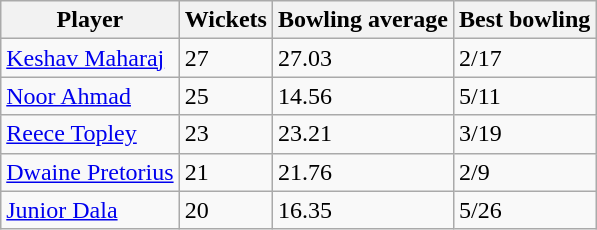<table class="wikitable">
<tr>
<th>Player</th>
<th>Wickets</th>
<th>Bowling average</th>
<th>Best bowling</th>
</tr>
<tr>
<td><a href='#'>Keshav Maharaj</a></td>
<td>27</td>
<td>27.03</td>
<td>2/17</td>
</tr>
<tr>
<td><a href='#'>Noor Ahmad</a></td>
<td>25</td>
<td>14.56</td>
<td>5/11</td>
</tr>
<tr>
<td><a href='#'>Reece Topley</a></td>
<td>23</td>
<td>23.21</td>
<td>3/19</td>
</tr>
<tr>
<td><a href='#'>Dwaine Pretorius</a></td>
<td>21</td>
<td>21.76</td>
<td>2/9</td>
</tr>
<tr>
<td><a href='#'>Junior Dala</a></td>
<td>20</td>
<td>16.35</td>
<td>5/26</td>
</tr>
</table>
